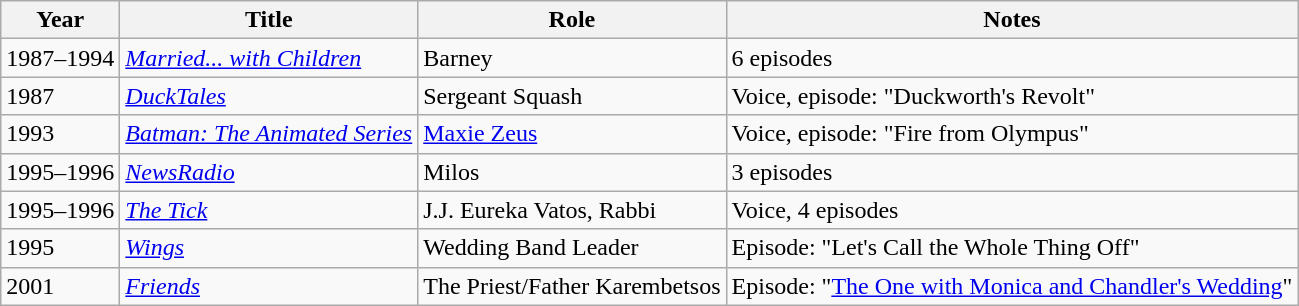<table class="wikitable">
<tr>
<th>Year</th>
<th>Title</th>
<th>Role</th>
<th>Notes</th>
</tr>
<tr>
<td>1987–1994</td>
<td><em><a href='#'>Married... with Children</a></em></td>
<td>Barney</td>
<td>6 episodes</td>
</tr>
<tr>
<td>1987</td>
<td><em><a href='#'>DuckTales</a></em></td>
<td>Sergeant Squash</td>
<td>Voice, episode: "Duckworth's Revolt"</td>
</tr>
<tr>
<td>1993</td>
<td><em><a href='#'>Batman: The Animated Series</a></em></td>
<td><a href='#'>Maxie Zeus</a></td>
<td>Voice, episode: "Fire from Olympus"</td>
</tr>
<tr>
<td>1995–1996</td>
<td><em><a href='#'>NewsRadio</a></em></td>
<td>Milos</td>
<td>3 episodes</td>
</tr>
<tr>
<td>1995–1996</td>
<td><em><a href='#'>The Tick</a></em></td>
<td>J.J. Eureka Vatos, Rabbi</td>
<td>Voice, 4 episodes</td>
</tr>
<tr>
<td>1995</td>
<td><em><a href='#'>Wings</a></em></td>
<td>Wedding Band Leader</td>
<td>Episode: "Let's Call the Whole Thing Off"</td>
</tr>
<tr>
<td>2001</td>
<td><em><a href='#'>Friends</a></em></td>
<td>The Priest/Father Karembetsos</td>
<td>Episode: "<a href='#'>The One with Monica and Chandler's Wedding</a>"</td>
</tr>
</table>
